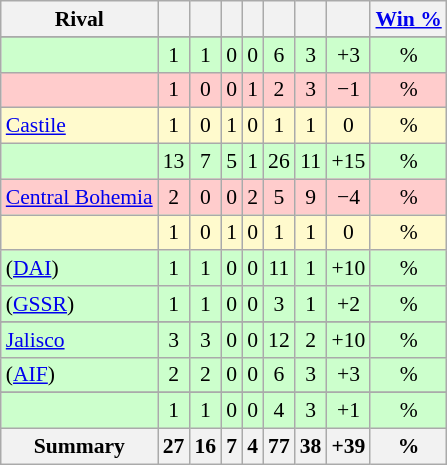<table class="wikitable sortable" style="font-size:90%; text-align: center;">
<tr>
<th>Rival</th>
<th></th>
<th></th>
<th></th>
<th></th>
<th></th>
<th></th>
<th></th>
<th><a href='#'>Win %</a></th>
</tr>
<tr bgcolor="#d0ffd0" align="center">
</tr>
<tr bgcolor=#CCFFCC>
<td align="left"></td>
<td>1</td>
<td>1</td>
<td>0</td>
<td>0</td>
<td>6</td>
<td>3</td>
<td>+3</td>
<td>%</td>
</tr>
<tr bgcolor=#FFCCCC>
<td align="left"></td>
<td>1</td>
<td>0</td>
<td>0</td>
<td>1</td>
<td>2</td>
<td>3</td>
<td>−1</td>
<td>%</td>
</tr>
<tr bgcolor=LemonChiffon>
<td align="left"> <a href='#'>Castile</a></td>
<td>1</td>
<td>0</td>
<td>1</td>
<td>0</td>
<td>1</td>
<td>1</td>
<td>0</td>
<td>%</td>
</tr>
<tr bgcolor=#CCFFCC>
<td align="left"></td>
<td>13</td>
<td>7</td>
<td>5</td>
<td>1</td>
<td>26</td>
<td>11</td>
<td>+15</td>
<td>%</td>
</tr>
<tr bgcolor=#FFCCCC>
<td align="left"> <a href='#'>Central Bohemia</a></td>
<td>2</td>
<td>0</td>
<td>0</td>
<td>2</td>
<td>5</td>
<td>9</td>
<td>−4</td>
<td>%</td>
</tr>
<tr bgcolor=LemonChiffon>
<td align="left"></td>
<td>1</td>
<td>0</td>
<td>1</td>
<td>0</td>
<td>1</td>
<td>1</td>
<td>0</td>
<td>%</td>
</tr>
<tr bgcolor=#CCFFCC>
<td align="left"> (<a href='#'>DAI</a>)</td>
<td>1</td>
<td>1</td>
<td>0</td>
<td>0</td>
<td>11</td>
<td>1</td>
<td>+10</td>
<td>%</td>
</tr>
<tr bgcolor=#CCFFCC>
<td align="left"> (<a href='#'>GSSR</a>)</td>
<td>1</td>
<td>1</td>
<td>0</td>
<td>0</td>
<td>3</td>
<td>1</td>
<td>+2</td>
<td>%</td>
</tr>
<tr>
</tr>
<tr bgcolor=#CCFFCC>
<td align="left"> <a href='#'>Jalisco</a></td>
<td>3</td>
<td>3</td>
<td>0</td>
<td>0</td>
<td>12</td>
<td>2</td>
<td>+10</td>
<td>%</td>
</tr>
<tr bgcolor=#CCFFCC>
<td align="left"> (<a href='#'>AIF</a>)</td>
<td>2</td>
<td>2</td>
<td>0</td>
<td>0</td>
<td>6</td>
<td>3</td>
<td>+3</td>
<td>%</td>
</tr>
<tr>
</tr>
<tr bgcolor=#CCFFCC>
<td align="left"></td>
<td>1</td>
<td>1</td>
<td>0</td>
<td>0</td>
<td>4</td>
<td>3</td>
<td>+1</td>
<td>%</td>
</tr>
<tr>
<th align="left">Summary</th>
<th>27</th>
<th>16</th>
<th>7</th>
<th>4</th>
<th>77</th>
<th>38</th>
<th>+39</th>
<th>%</th>
</tr>
</table>
